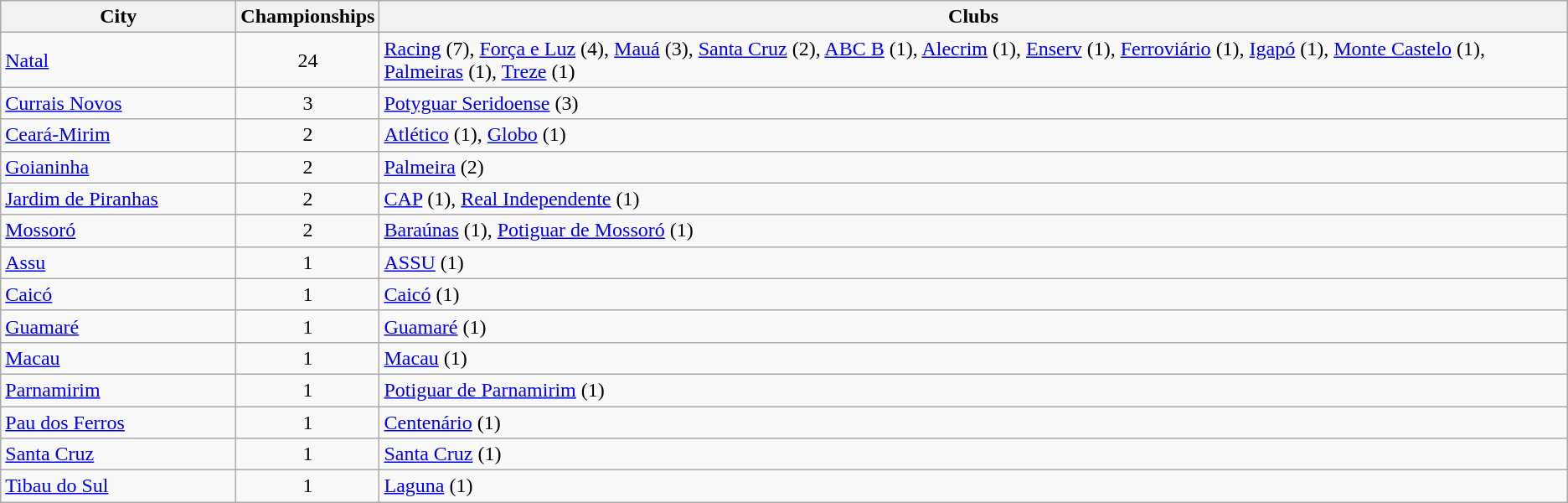<table class="wikitable">
<tr>
<th style="width:180px">City</th>
<th>Championships</th>
<th>Clubs</th>
</tr>
<tr>
<td> <a href='#'>Natal</a></td>
<td align="center">24</td>
<td><a href='#'>Racing</a> (7), <a href='#'>Força e Luz</a> (4), <a href='#'>Mauá</a> (3), <a href='#'>Santa Cruz</a> (2), <a href='#'>ABC B</a> (1), <a href='#'>Alecrim</a> (1), <a href='#'>Enserv</a> (1), <a href='#'>Ferroviário</a> (1), <a href='#'>Igapó</a> (1), <a href='#'>Monte Castelo</a> (1), <a href='#'>Palmeiras</a> (1), <a href='#'>Treze</a> (1)</td>
</tr>
<tr>
<td> <a href='#'>Currais Novos</a></td>
<td align="center">3</td>
<td><a href='#'>Potyguar Seridoense</a> (3)</td>
</tr>
<tr>
<td> <a href='#'>Ceará-Mirim</a></td>
<td align="center">2</td>
<td><a href='#'>Atlético</a> (1), <a href='#'>Globo</a> (1)</td>
</tr>
<tr>
<td> <a href='#'>Goianinha</a></td>
<td align="center">2</td>
<td><a href='#'>Palmeira</a> (2)</td>
</tr>
<tr>
<td> <a href='#'>Jardim de Piranhas</a></td>
<td align="center">2</td>
<td><a href='#'>CAP</a> (1), <a href='#'>Real Independente</a> (1)</td>
</tr>
<tr>
<td> <a href='#'>Mossoró</a></td>
<td align="center">2</td>
<td><a href='#'>Baraúnas</a> (1), <a href='#'>Potiguar de Mossoró</a> (1)</td>
</tr>
<tr>
<td> <a href='#'>Assu</a></td>
<td align="center">1</td>
<td><a href='#'>ASSU</a> (1)</td>
</tr>
<tr>
<td> <a href='#'>Caicó</a></td>
<td align="center">1</td>
<td><a href='#'>Caicó</a> (1)</td>
</tr>
<tr>
<td> <a href='#'>Guamaré</a></td>
<td align="center">1</td>
<td><a href='#'>Guamaré</a> (1)</td>
</tr>
<tr>
<td> <a href='#'>Macau</a></td>
<td align="center">1</td>
<td><a href='#'>Macau</a> (1)</td>
</tr>
<tr>
<td> <a href='#'>Parnamirim</a></td>
<td align="center">1</td>
<td><a href='#'>Potiguar de Parnamirim</a> (1)</td>
</tr>
<tr>
<td> <a href='#'>Pau dos Ferros</a></td>
<td align="center">1</td>
<td><a href='#'>Centenário</a> (1)</td>
</tr>
<tr>
<td> <a href='#'>Santa Cruz</a></td>
<td align="center">1</td>
<td><a href='#'>Santa Cruz</a> (1)</td>
</tr>
<tr>
<td> <a href='#'>Tibau do Sul</a></td>
<td align="center">1</td>
<td><a href='#'>Laguna</a> (1)</td>
</tr>
</table>
